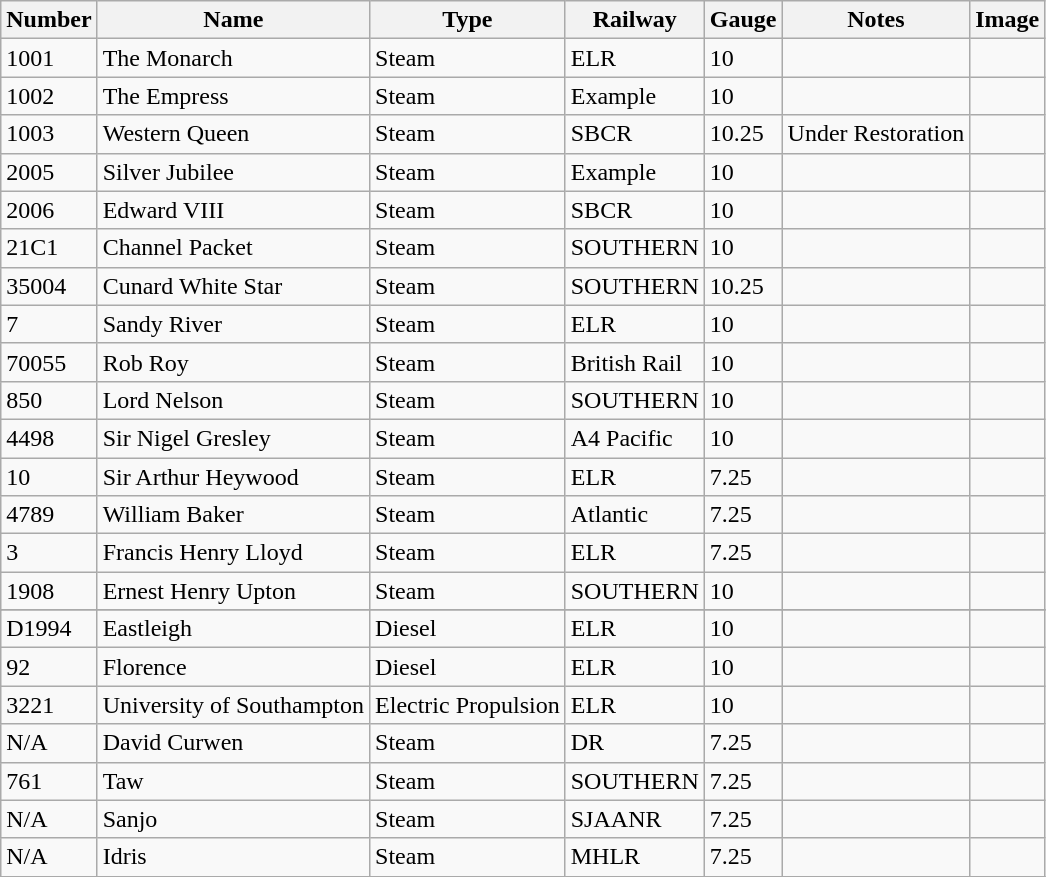<table class="wikitable">
<tr>
<th>Number</th>
<th>Name</th>
<th>Type</th>
<th>Railway</th>
<th>Gauge</th>
<th>Notes</th>
<th>Image</th>
</tr>
<tr>
<td>1001</td>
<td>The Monarch</td>
<td>Steam</td>
<td>ELR</td>
<td>10</td>
<td></td>
<td></td>
</tr>
<tr>
<td>1002</td>
<td>The Empress</td>
<td>Steam</td>
<td>Example</td>
<td>10</td>
<td></td>
<td></td>
</tr>
<tr>
<td>1003</td>
<td>Western Queen</td>
<td>Steam</td>
<td>SBCR</td>
<td>10.25</td>
<td>Under Restoration</td>
<td></td>
</tr>
<tr>
<td>2005</td>
<td>Silver Jubilee</td>
<td>Steam</td>
<td>Example</td>
<td>10</td>
<td></td>
<td></td>
</tr>
<tr>
<td>2006</td>
<td>Edward VIII</td>
<td>Steam</td>
<td>SBCR</td>
<td>10</td>
<td></td>
<td></td>
</tr>
<tr in service>
<td>21C1</td>
<td>Channel Packet</td>
<td>Steam</td>
<td>SOUTHERN</td>
<td>10</td>
<td></td>
<td></td>
</tr>
<tr in service>
<td>35004</td>
<td>Cunard White Star</td>
<td>Steam</td>
<td>SOUTHERN</td>
<td>10.25</td>
<td></td>
<td></td>
</tr>
<tr out of service>
<td>7</td>
<td>Sandy River</td>
<td>Steam</td>
<td>ELR</td>
<td>10</td>
<td></td>
<td></td>
</tr>
<tr under overhaul>
<td>70055</td>
<td>Rob Roy</td>
<td>Steam</td>
<td>British Rail</td>
<td>10</td>
<td></td>
<td></td>
</tr>
<tr out of service>
<td>850</td>
<td>Lord Nelson</td>
<td>Steam</td>
<td>SOUTHERN</td>
<td>10</td>
<td></td>
<td></td>
</tr>
<tr in service>
<td>4498</td>
<td>Sir Nigel Gresley</td>
<td>Steam</td>
<td>A4 Pacific</td>
<td>10</td>
<td></td>
<td></td>
</tr>
<tr in service>
<td>10</td>
<td>Sir Arthur Heywood</td>
<td>Steam</td>
<td>ELR</td>
<td>7.25</td>
<td></td>
<td></td>
</tr>
<tr in service>
<td>4789</td>
<td>William Baker</td>
<td>Steam</td>
<td>Atlantic</td>
<td>7.25</td>
<td></td>
<td></td>
</tr>
<tr in service>
<td>3</td>
<td>Francis Henry Lloyd</td>
<td>Steam</td>
<td>ELR</td>
<td>7.25</td>
<td></td>
<td></td>
</tr>
<tr in service>
<td>1908</td>
<td>Ernest Henry Upton</td>
<td>Steam</td>
<td>SOUTHERN</td>
<td>10</td>
<td></td>
<td></td>
</tr>
<tr in service>
</tr>
<tr>
<td>D1994</td>
<td>Eastleigh</td>
<td>Diesel</td>
<td>ELR</td>
<td>10</td>
<td></td>
<td></td>
</tr>
<tr in service>
<td>92</td>
<td>Florence</td>
<td>Diesel</td>
<td>ELR</td>
<td>10</td>
<td></td>
<td></td>
</tr>
<tr in service>
<td>3221</td>
<td>University of Southampton</td>
<td>Electric Propulsion</td>
<td>ELR</td>
<td>10</td>
<td></td>
<td></td>
</tr>
<tr in service>
<td>N/A</td>
<td>David Curwen</td>
<td>Steam</td>
<td>DR</td>
<td>7.25</td>
<td></td>
<td></td>
</tr>
<tr in seeing>
<td>761</td>
<td>Taw</td>
<td>Steam</td>
<td>SOUTHERN</td>
<td>7.25</td>
<td></td>
<td></td>
</tr>
<tr in service>
<td>N/A</td>
<td>Sanjo</td>
<td>Steam</td>
<td>SJAANR</td>
<td>7.25</td>
<td></td>
<td></td>
</tr>
<tr in service>
<td>N/A</td>
<td>Idris</td>
<td>Steam</td>
<td>MHLR</td>
<td>7.25</td>
<td></td>
<td></td>
</tr>
<tr in service>
</tr>
</table>
